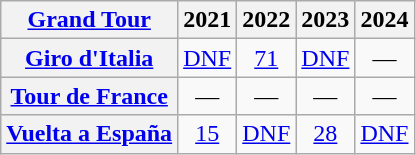<table class="wikitable plainrowheaders">
<tr>
<th scope="col"><a href='#'>Grand Tour</a></th>
<th scope="col">2021</th>
<th scope="col">2022</th>
<th scope="col">2023</th>
<th scope="col">2024</th>
</tr>
<tr style="text-align:center;">
<th scope="row"> <a href='#'>Giro d'Italia</a></th>
<td><a href='#'>DNF</a></td>
<td><a href='#'>71</a></td>
<td><a href='#'>DNF</a></td>
<td>—</td>
</tr>
<tr style="text-align:center;">
<th scope="row"> <a href='#'>Tour de France</a></th>
<td>—</td>
<td>—</td>
<td>—</td>
<td>—</td>
</tr>
<tr style="text-align:center;">
<th scope="row"> <a href='#'>Vuelta a España</a></th>
<td><a href='#'>15</a></td>
<td><a href='#'>DNF</a></td>
<td><a href='#'>28</a></td>
<td><a href='#'>DNF</a></td>
</tr>
</table>
